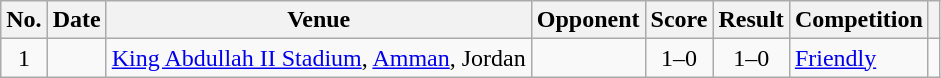<table class="wikitable sortable">
<tr>
<th scope="col">No.</th>
<th scope="col">Date</th>
<th scope="col">Venue</th>
<th scope="col">Opponent</th>
<th scope="col">Score</th>
<th scope="col">Result</th>
<th scope="col">Competition</th>
<th scope="col" class="unsortable"></th>
</tr>
<tr>
<td align="center">1</td>
<td></td>
<td><a href='#'>King Abdullah II Stadium</a>, <a href='#'>Amman</a>, Jordan</td>
<td></td>
<td align="center">1–0</td>
<td align="center">1–0</td>
<td><a href='#'>Friendly</a></td>
<td></td>
</tr>
</table>
